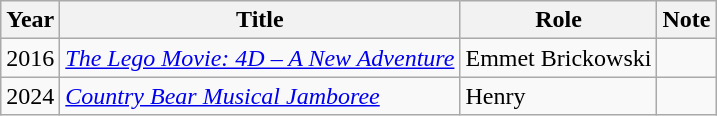<table class="wikitable sortable">
<tr>
<th>Year</th>
<th>Title</th>
<th>Role</th>
<th>Note</th>
</tr>
<tr>
<td>2016</td>
<td><em><a href='#'>The Lego Movie: 4D – A New Adventure</a></em></td>
<td>Emmet Brickowski</td>
<td></td>
</tr>
<tr>
<td>2024</td>
<td><em><a href='#'>Country Bear Musical Jamboree</a></em></td>
<td>Henry</td>
<td></td>
</tr>
</table>
